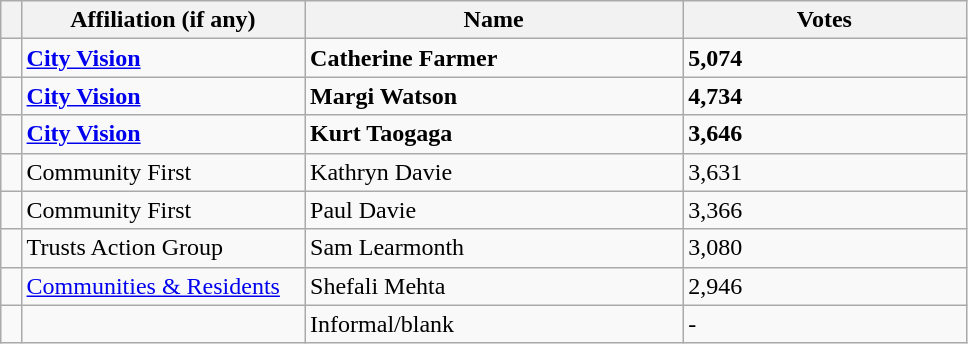<table class="wikitable" style="width:51%;">
<tr>
<th style="width:1%;"></th>
<th style="width:15%;">Affiliation (if any)</th>
<th style="width:20%;">Name</th>
<th style="width:15%;">Votes</th>
</tr>
<tr>
<td bgcolor=></td>
<td><strong><a href='#'>City Vision</a></strong></td>
<td><strong>Catherine Farmer</strong></td>
<td><strong>5,074</strong></td>
</tr>
<tr>
<td bgcolor=></td>
<td><strong><a href='#'>City Vision</a></strong></td>
<td><strong>Margi Watson</strong></td>
<td><strong>4,734</strong></td>
</tr>
<tr>
<td bgcolor=></td>
<td><strong><a href='#'>City Vision</a></strong></td>
<td><strong>Kurt Taogaga</strong></td>
<td><strong>3,646</strong></td>
</tr>
<tr>
<td bgcolor=></td>
<td>Community First</td>
<td>Kathryn Davie</td>
<td>3,631</td>
</tr>
<tr>
<td bgcolor=></td>
<td>Community First</td>
<td>Paul Davie</td>
<td>3,366</td>
</tr>
<tr>
<td bgcolor=></td>
<td>Trusts Action Group</td>
<td>Sam Learmonth</td>
<td>3,080</td>
</tr>
<tr>
<td bgcolor=></td>
<td><a href='#'>Communities & Residents</a></td>
<td>Shefali Mehta</td>
<td>2,946</td>
</tr>
<tr>
<td></td>
<td></td>
<td>Informal/blank</td>
<td>-</td>
</tr>
</table>
